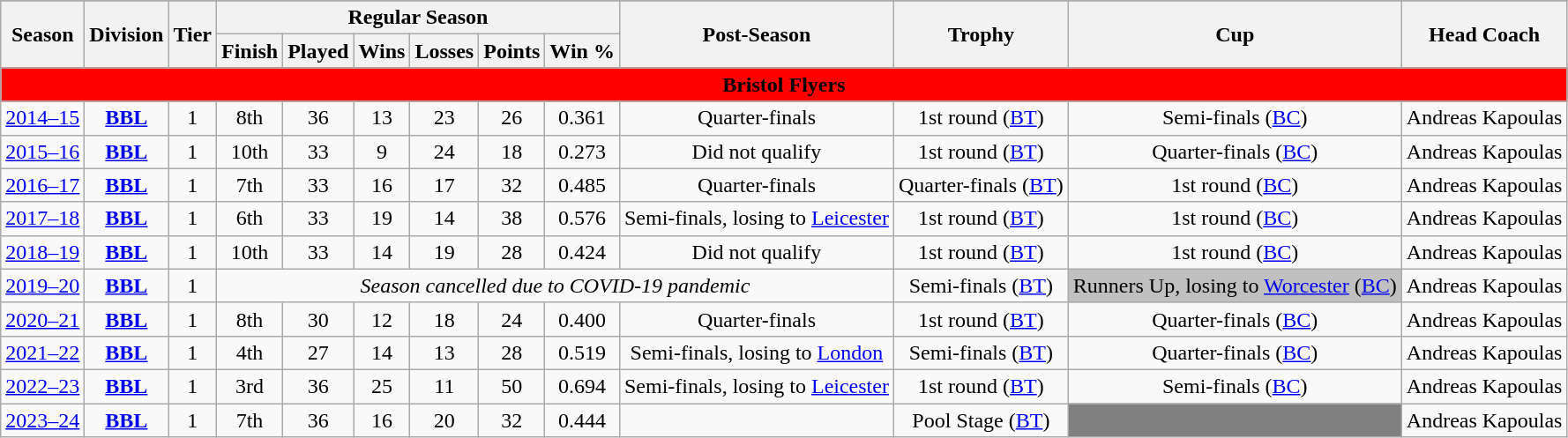<table class="wikitable mw-collapsible mw-collapsed">
<tr>
</tr>
<tr bgcolor="#efefef">
<th rowspan="2">Season</th>
<th rowspan="2">Division</th>
<th rowspan="2">Tier</th>
<th colspan="6">Regular Season</th>
<th rowspan="2">Post-Season</th>
<th rowspan="2">Trophy</th>
<th rowspan="2">Cup</th>
<th rowspan="2">Head Coach</th>
</tr>
<tr>
<th>Finish</th>
<th>Played</th>
<th>Wins</th>
<th>Losses</th>
<th>Points</th>
<th>Win %</th>
</tr>
<tr>
<td colspan="13" align=center bgcolor="#FF0000"><span><strong>Bristol Flyers</strong></span></td>
</tr>
<tr>
<td style="text-align:center;"><a href='#'>2014–15</a></td>
<td style="text-align:center;"><strong><a href='#'>BBL</a></strong></td>
<td style="text-align:center;">1</td>
<td style="text-align:center;">8th</td>
<td style="text-align:center;">36</td>
<td style="text-align:center;">13</td>
<td style="text-align:center;">23</td>
<td style="text-align:center;">26</td>
<td style="text-align:center;">0.361</td>
<td style="text-align:center;">Quarter-finals</td>
<td style="text-align:center;">1st round (<a href='#'>BT</a>)</td>
<td style="text-align:center;">Semi-finals (<a href='#'>BC</a>)</td>
<td style="text-align:center;">Andreas Kapoulas</td>
</tr>
<tr>
<td style="text-align:center;"><a href='#'>2015–16</a></td>
<td style="text-align:center;"><strong><a href='#'>BBL</a></strong></td>
<td style="text-align:center;">1</td>
<td style="text-align:center;">10th</td>
<td style="text-align:center;">33</td>
<td style="text-align:center;">9</td>
<td style="text-align:center;">24</td>
<td style="text-align:center;">18</td>
<td style="text-align:center;">0.273</td>
<td style="text-align:center;">Did not qualify</td>
<td style="text-align:center;">1st round (<a href='#'>BT</a>)</td>
<td style="text-align:center;">Quarter-finals (<a href='#'>BC</a>)</td>
<td style="text-align:center;">Andreas Kapoulas</td>
</tr>
<tr>
<td style="text-align:center;"><a href='#'>2016–17</a></td>
<td style="text-align:center;"><strong><a href='#'>BBL</a></strong></td>
<td style="text-align:center;">1</td>
<td style="text-align:center;">7th</td>
<td style="text-align:center;">33</td>
<td style="text-align:center;">16</td>
<td style="text-align:center;">17</td>
<td style="text-align:center;">32</td>
<td style="text-align:center;">0.485</td>
<td style="text-align:center;">Quarter-finals</td>
<td style="text-align:center;">Quarter-finals (<a href='#'>BT</a>)</td>
<td style="text-align:center;">1st round (<a href='#'>BC</a>)</td>
<td style="text-align:center;">Andreas Kapoulas</td>
</tr>
<tr>
<td style="text-align:center;"><a href='#'>2017–18</a></td>
<td style="text-align:center;"><strong><a href='#'>BBL</a></strong></td>
<td style="text-align:center;">1</td>
<td style="text-align:center;">6th</td>
<td style="text-align:center;">33</td>
<td style="text-align:center;">19</td>
<td style="text-align:center;">14</td>
<td style="text-align:center;">38</td>
<td style="text-align:center;">0.576</td>
<td style="text-align:center;">Semi-finals, losing to <a href='#'>Leicester</a></td>
<td style="text-align:center;">1st round (<a href='#'>BT</a>)</td>
<td style="text-align:center;">1st round (<a href='#'>BC</a>)</td>
<td style="text-align:center;">Andreas Kapoulas</td>
</tr>
<tr>
<td style="text-align:center;"><a href='#'>2018–19</a></td>
<td style="text-align:center;"><strong><a href='#'>BBL</a></strong></td>
<td style="text-align:center;">1</td>
<td style="text-align:center;">10th</td>
<td style="text-align:center;">33</td>
<td style="text-align:center;">14</td>
<td style="text-align:center;">19</td>
<td style="text-align:center;">28</td>
<td style="text-align:center;">0.424</td>
<td style="text-align:center;">Did not qualify</td>
<td style="text-align:center;">1st round (<a href='#'>BT</a>)</td>
<td style="text-align:center;">1st round (<a href='#'>BC</a>)</td>
<td style="text-align:center;">Andreas Kapoulas</td>
</tr>
<tr>
<td style="text-align:center;"><a href='#'>2019–20</a></td>
<td style="text-align:center;"><strong><a href='#'>BBL</a></strong></td>
<td style="text-align:center;">1</td>
<td colspan=7 align=center><em>Season cancelled due to COVID-19 pandemic</em></td>
<td style="text-align:center;">Semi-finals (<a href='#'>BT</a>)</td>
<td style="text-align:center;"bgcolor=silver>Runners Up, losing to <a href='#'>Worcester</a> (<a href='#'>BC</a>)</td>
<td style="text-align:center;">Andreas Kapoulas</td>
</tr>
<tr>
<td style="text-align:center;"><a href='#'>2020–21</a></td>
<td style="text-align:center;"><strong><a href='#'>BBL</a></strong></td>
<td style="text-align:center;">1</td>
<td style="text-align:center;">8th</td>
<td style="text-align:center;">30</td>
<td style="text-align:center;">12</td>
<td style="text-align:center;">18</td>
<td style="text-align:center;">24</td>
<td style="text-align:center;">0.400</td>
<td style="text-align:center;">Quarter-finals</td>
<td style="text-align:center;">1st round (<a href='#'>BT</a>)</td>
<td style="text-align:center;">Quarter-finals (<a href='#'>BC</a>)</td>
<td style="text-align:center;">Andreas Kapoulas</td>
</tr>
<tr>
<td style="text-align:center;"><a href='#'>2021–22</a></td>
<td style="text-align:center;"><strong><a href='#'>BBL</a></strong></td>
<td style="text-align:center;">1</td>
<td style="text-align:center;">4th</td>
<td style="text-align:center;">27</td>
<td style="text-align:center;">14</td>
<td style="text-align:center;">13</td>
<td style="text-align:center;">28</td>
<td style="text-align:center;">0.519</td>
<td style="text-align:center;">Semi-finals, losing to <a href='#'>London</a></td>
<td style="text-align:center;">Semi-finals (<a href='#'>BT</a>)</td>
<td style="text-align:center;">Quarter-finals (<a href='#'>BC</a>)</td>
<td style="text-align:center;">Andreas Kapoulas</td>
</tr>
<tr>
<td style="text-align:center;"><a href='#'>2022–23</a></td>
<td style="text-align:center;"><strong><a href='#'>BBL</a></strong></td>
<td style="text-align:center;">1</td>
<td style="text-align:center;">3rd</td>
<td style="text-align:center;">36</td>
<td style="text-align:center;">25</td>
<td style="text-align:center;">11</td>
<td style="text-align:center;">50</td>
<td style="text-align:center;">0.694</td>
<td style="text-align:center;">Semi-finals, losing to <a href='#'>Leicester</a></td>
<td style="text-align:center;">1st round (<a href='#'>BT</a>)</td>
<td style="text-align:center;">Semi-finals (<a href='#'>BC</a>)</td>
<td style="text-align:center;">Andreas Kapoulas</td>
</tr>
<tr>
<td style="text-align:center;"><a href='#'>2023–24</a></td>
<td style="text-align:center;"><strong><a href='#'>BBL</a></strong></td>
<td style="text-align:center;">1</td>
<td style="text-align:center;">7th</td>
<td style="text-align:center;">36</td>
<td style="text-align:center;">16</td>
<td style="text-align:center;">20</td>
<td style="text-align:center;">32</td>
<td style="text-align:center;">0.444</td>
<td style="text-align:center;"></td>
<td style="text-align:center;">Pool Stage (<a href='#'>BT</a>)</td>
<td style="text-align:center;"bgcolor=grey></td>
<td style="text-align:center;">Andreas Kapoulas</td>
</tr>
</table>
